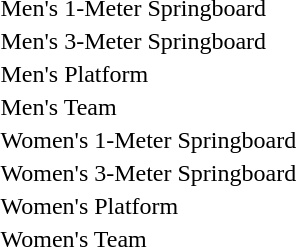<table>
<tr>
<td>Men's 1-Meter Springboard</td>
<td></td>
<td></td>
<td></td>
</tr>
<tr>
<td>Men's 3-Meter Springboard</td>
<td></td>
<td></td>
<td></td>
</tr>
<tr>
<td>Men's Platform</td>
<td></td>
<td></td>
<td></td>
</tr>
<tr>
<td>Men's Team</td>
<td></td>
<td></td>
<td></td>
</tr>
<tr>
<td>Women's 1-Meter Springboard</td>
<td></td>
<td></td>
<td></td>
</tr>
<tr>
<td>Women's 3-Meter Springboard</td>
<td></td>
<td></td>
<td></td>
</tr>
<tr>
<td>Women's Platform</td>
<td></td>
<td></td>
<td></td>
</tr>
<tr>
<td>Women's Team</td>
<td></td>
<td></td>
<td></td>
</tr>
</table>
